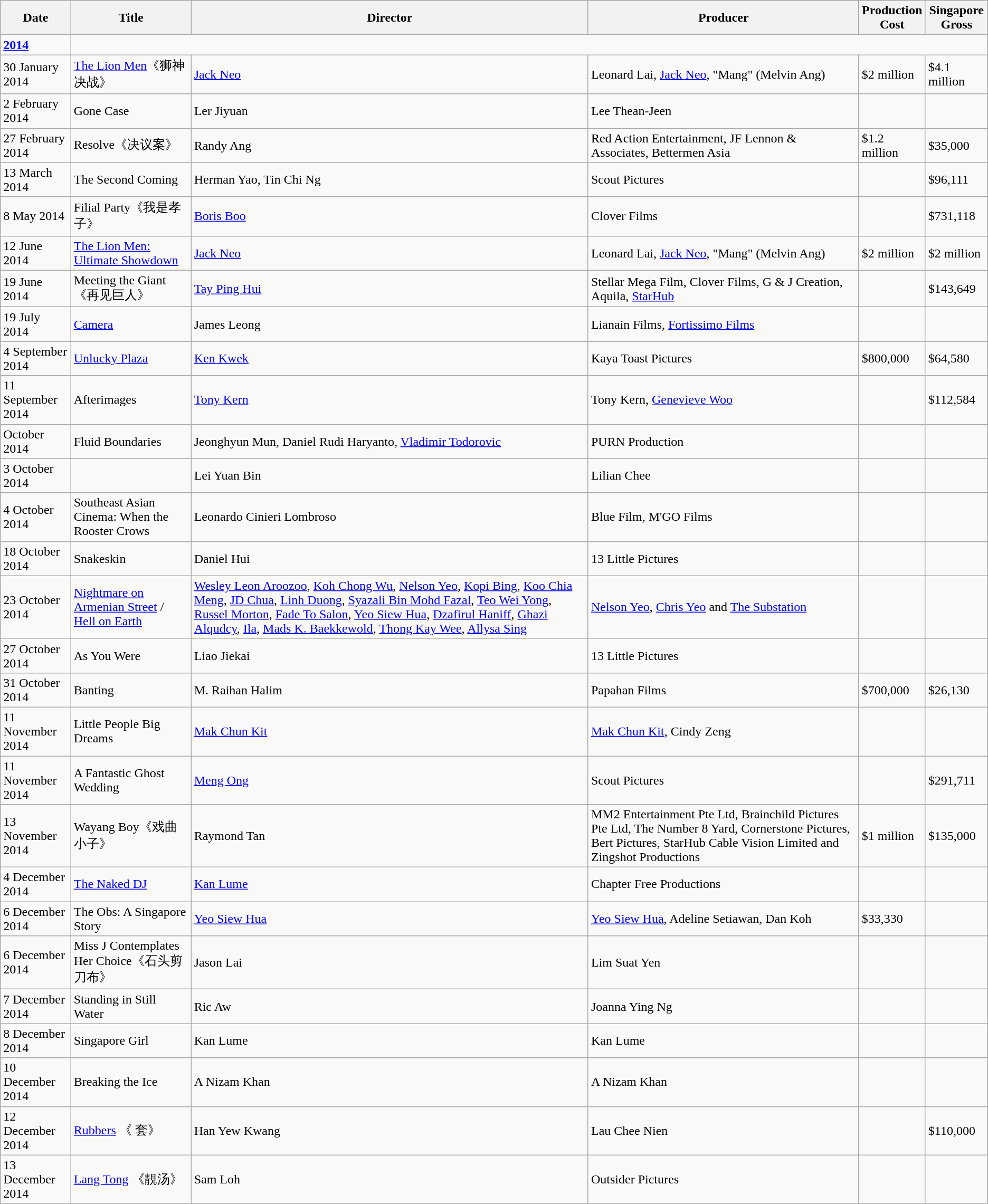<table class="wikitable sortable">
<tr>
<th>Date</th>
<th>Title</th>
<th>Director</th>
<th>Producer</th>
<th>Production<br> Cost</th>
<th>Singapore<br> Gross</th>
</tr>
<tr>
<td><strong><a href='#'>2014</a></strong></td>
</tr>
<tr>
<td>30 January 2014</td>
<td><a href='#'>The Lion Men</a>《狮神决战》</td>
<td><a href='#'>Jack Neo</a></td>
<td>Leonard Lai, <a href='#'>Jack Neo</a>, "Mang" (Melvin Ang)</td>
<td>$2 million</td>
<td>$4.1 million</td>
</tr>
<tr>
<td>2 February 2014</td>
<td>Gone Case</td>
<td>Ler Jiyuan</td>
<td>Lee Thean-Jeen</td>
<td></td>
<td></td>
</tr>
<tr>
<td>27 February 2014</td>
<td>Resolve《决议案》</td>
<td>Randy Ang</td>
<td>Red Action Entertainment, JF Lennon & Associates, Bettermen Asia</td>
<td>$1.2 million</td>
<td>$35,000</td>
</tr>
<tr>
<td>13 March 2014</td>
<td>The Second Coming</td>
<td>Herman Yao, Tin Chi Ng</td>
<td>Scout Pictures</td>
<td></td>
<td>$96,111</td>
</tr>
<tr>
<td>8 May 2014</td>
<td>Filial Party《我是孝子》</td>
<td><a href='#'>Boris Boo</a></td>
<td>Clover Films</td>
<td></td>
<td>$731,118</td>
</tr>
<tr>
<td>12 June 2014</td>
<td><a href='#'>The Lion Men: Ultimate Showdown</a></td>
<td><a href='#'>Jack Neo</a></td>
<td>Leonard Lai, <a href='#'>Jack Neo</a>, "Mang" (Melvin Ang)</td>
<td>$2 million</td>
<td>$2 million</td>
</tr>
<tr>
<td>19 June 2014</td>
<td>Meeting the Giant《再见巨人》</td>
<td><a href='#'>Tay Ping Hui</a></td>
<td>Stellar Mega Film, Clover Films, G & J Creation, Aquila, <a href='#'>StarHub</a></td>
<td></td>
<td>$143,649</td>
</tr>
<tr>
<td>19 July 2014</td>
<td><a href='#'>Camera</a></td>
<td>James Leong</td>
<td>Lianain Films, <a href='#'>Fortissimo Films</a></td>
<td></td>
<td></td>
</tr>
<tr>
<td>4 September 2014</td>
<td><a href='#'>Unlucky Plaza</a></td>
<td><a href='#'>Ken Kwek</a></td>
<td>Kaya Toast Pictures</td>
<td>$800,000</td>
<td>$64,580</td>
</tr>
<tr>
<td>11 September 2014</td>
<td>Afterimages</td>
<td><a href='#'>Tony Kern</a></td>
<td>Tony Kern, <a href='#'>Genevieve Woo</a></td>
<td></td>
<td>$112,584</td>
</tr>
<tr>
<td>October 2014</td>
<td>Fluid Boundaries</td>
<td>Jeonghyun Mun, Daniel Rudi Haryanto, <a href='#'>Vladimir Todorovic</a></td>
<td>PURN Production</td>
<td></td>
<td></td>
</tr>
<tr>
<td>3 October 2014</td>
<td></td>
<td>Lei Yuan Bin</td>
<td>Lilian Chee</td>
<td></td>
<td></td>
</tr>
<tr>
<td>4 October 2014</td>
<td>Southeast Asian Cinema: When the Rooster Crows</td>
<td>Leonardo Cinieri Lombroso</td>
<td>Blue Film, M'GO Films</td>
<td></td>
<td></td>
</tr>
<tr>
<td>18 October 2014</td>
<td>Snakeskin</td>
<td>Daniel Hui</td>
<td>13 Little Pictures</td>
<td></td>
<td></td>
</tr>
<tr>
<td>23 October 2014</td>
<td><a href='#'>Nightmare on Armenian Street</a> / <a href='#'>Hell on Earth</a></td>
<td><a href='#'>Wesley Leon Aroozoo</a>, <a href='#'>Koh Chong Wu</a>, <a href='#'>Nelson Yeo</a>, <a href='#'>Kopi Bing</a>, <a href='#'>Koo Chia Meng</a>, <a href='#'>JD Chua</a>, <a href='#'>Linh Duong</a>, <a href='#'>Syazali Bin Mohd Fazal</a>, <a href='#'>Teo Wei Yong</a>, <a href='#'>Russel Morton</a>, <a href='#'>Fade To Salon</a>, <a href='#'>Yeo Siew Hua</a>, <a href='#'>Dzafirul Haniff</a>, <a href='#'>Ghazi Alqudcy</a>, <a href='#'>Ila</a>, <a href='#'>Mads K. Baekkewold</a>, <a href='#'>Thong Kay Wee</a>, <a href='#'>Allysa Sing</a></td>
<td><a href='#'>Nelson Yeo</a>, <a href='#'>Chris Yeo</a> and <a href='#'>The Substation</a></td>
<td></td>
<td></td>
</tr>
<tr>
<td>27 October 2014</td>
<td>As You Were</td>
<td>Liao Jiekai</td>
<td>13 Little Pictures</td>
<td></td>
<td></td>
</tr>
<tr>
<td>31 October 2014</td>
<td>Banting</td>
<td>M. Raihan Halim</td>
<td>Papahan Films</td>
<td>$700,000</td>
<td>$26,130</td>
</tr>
<tr>
<td>11 November 2014</td>
<td>Little People Big Dreams</td>
<td><a href='#'>Mak Chun Kit</a></td>
<td><a href='#'>Mak Chun Kit</a>, Cindy Zeng</td>
<td></td>
<td></td>
</tr>
<tr>
<td>11 November 2014</td>
<td>A Fantastic Ghost Wedding</td>
<td><a href='#'>Meng Ong</a></td>
<td>Scout Pictures</td>
<td></td>
<td>$291,711</td>
</tr>
<tr>
<td>13 November 2014</td>
<td>Wayang Boy《戏曲小子》</td>
<td>Raymond Tan</td>
<td>MM2 Entertainment Pte Ltd, Brainchild Pictures Pte Ltd, The Number 8 Yard, Cornerstone Pictures, Bert Pictures, StarHub Cable Vision Limited and Zingshot Productions</td>
<td>$1 million</td>
<td>$135,000</td>
</tr>
<tr>
<td>4 December 2014</td>
<td><a href='#'>The Naked DJ</a></td>
<td><a href='#'>Kan Lume</a></td>
<td>Chapter Free Productions</td>
<td></td>
<td></td>
</tr>
<tr>
<td>6 December 2014</td>
<td>The Obs: A Singapore Story</td>
<td><a href='#'>Yeo Siew Hua</a></td>
<td><a href='#'>Yeo Siew Hua</a>, Adeline Setiawan, Dan Koh</td>
<td>$33,330</td>
<td></td>
</tr>
<tr>
<td>6 December 2014</td>
<td>Miss J Contemplates Her Choice《石头剪刀布》</td>
<td>Jason Lai</td>
<td>Lim Suat Yen</td>
<td></td>
<td></td>
</tr>
<tr>
<td>7 December 2014</td>
<td>Standing in Still Water</td>
<td>Ric Aw</td>
<td>Joanna Ying Ng</td>
<td></td>
<td></td>
</tr>
<tr>
<td>8 December 2014</td>
<td>Singapore Girl</td>
<td>Kan Lume</td>
<td>Kan Lume</td>
<td></td>
<td></td>
</tr>
<tr>
<td>10 December 2014</td>
<td>Breaking the Ice</td>
<td>A Nizam Khan</td>
<td>A Nizam Khan</td>
<td></td>
<td></td>
</tr>
<tr>
<td>12 December 2014</td>
<td><a href='#'>Rubbers</a> 《 套》</td>
<td>Han Yew Kwang</td>
<td>Lau Chee Nien</td>
<td></td>
<td>$110,000</td>
</tr>
<tr>
<td>13 December 2014</td>
<td><a href='#'>Lang Tong</a> 《靚汤》</td>
<td>Sam Loh</td>
<td>Outsider Pictures</td>
<td></td>
<td></td>
</tr>
</table>
